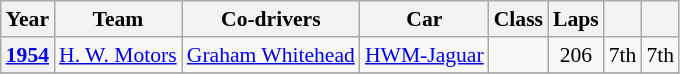<table class="wikitable" style="font-size:90%">
<tr>
<th>Year</th>
<th>Team</th>
<th>Co-drivers</th>
<th>Car</th>
<th>Class</th>
<th>Laps</th>
<th></th>
<th></th>
</tr>
<tr align="center">
<th><a href='#'>1954</a></th>
<td align="left"> <a href='#'>H. W. Motors</a></td>
<td align="left"> <a href='#'>Graham Whitehead</a></td>
<td align="left"><a href='#'>HWM-Jaguar</a></td>
<td></td>
<td>206</td>
<td>7th</td>
<td>7th</td>
</tr>
<tr align="center">
</tr>
</table>
